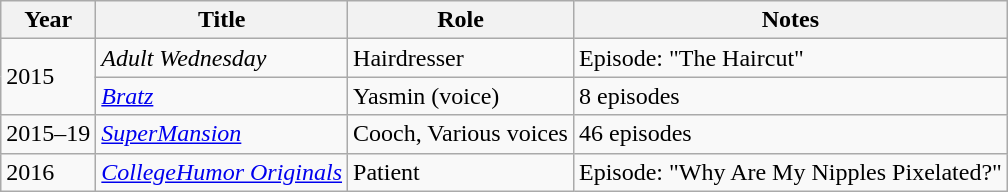<table class="wikitable sortable">
<tr>
<th>Year</th>
<th>Title</th>
<th>Role</th>
<th>Notes</th>
</tr>
<tr>
<td rowspan="2">2015</td>
<td><em>Adult Wednesday</em></td>
<td>Hairdresser</td>
<td>Episode: "The Haircut"</td>
</tr>
<tr>
<td><em><a href='#'>Bratz</a></em></td>
<td>Yasmin (voice)</td>
<td>8 episodes</td>
</tr>
<tr>
<td>2015–19</td>
<td><em><a href='#'>SuperMansion</a></em></td>
<td>Cooch, Various voices</td>
<td>46 episodes</td>
</tr>
<tr>
<td>2016</td>
<td><em><a href='#'>CollegeHumor Originals</a></em></td>
<td>Patient</td>
<td>Episode: "Why Are My Nipples Pixelated?"</td>
</tr>
</table>
